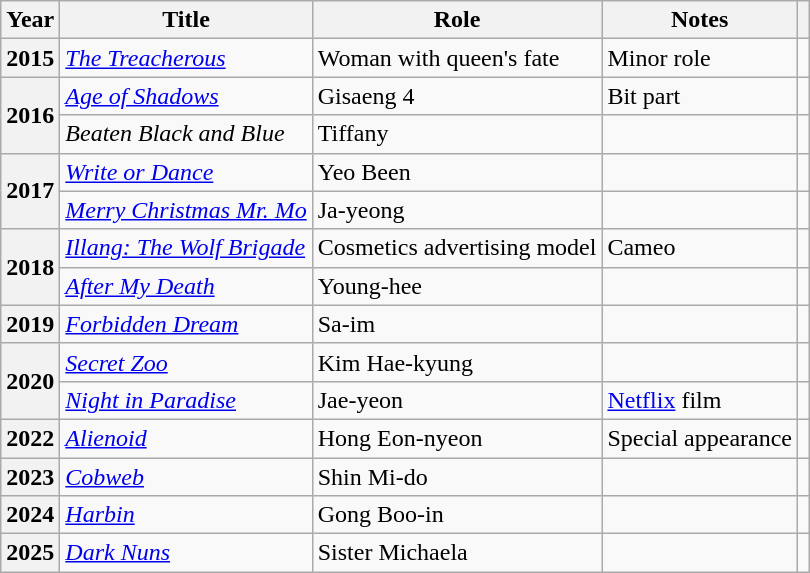<table class="wikitable plainrowheaders sortable">
<tr>
<th scope="col">Year</th>
<th scope="col">Title</th>
<th scope="col">Role</th>
<th scope="col" class="unsortable">Notes</th>
<th scope="col" class="unsortable"></th>
</tr>
<tr>
<th scope="row">2015</th>
<td><em><a href='#'>The Treacherous</a></em></td>
<td>Woman with queen's fate</td>
<td>Minor role</td>
<td style="text-align:center"></td>
</tr>
<tr>
<th scope="row" rowspan="2">2016</th>
<td><em><a href='#'>Age of Shadows</a></em></td>
<td>Gisaeng 4</td>
<td>Bit part</td>
<td style="text-align:center"></td>
</tr>
<tr>
<td><em>Beaten Black and Blue</em></td>
<td>Tiffany</td>
<td></td>
<td style="text-align:center"></td>
</tr>
<tr>
<th scope="row" rowspan="2">2017</th>
<td><em><a href='#'>Write or Dance</a></em></td>
<td>Yeo Been</td>
<td></td>
<td style="text-align:center"></td>
</tr>
<tr>
<td><em><a href='#'>Merry Christmas Mr. Mo</a></em></td>
<td>Ja-yeong</td>
<td></td>
<td style="text-align:center"></td>
</tr>
<tr>
<th scope="row" rowspan="2">2018</th>
<td><em><a href='#'>Illang: The Wolf Brigade</a></em></td>
<td>Cosmetics advertising model</td>
<td>Cameo</td>
<td style="text-align:center"></td>
</tr>
<tr>
<td><em><a href='#'>After My Death</a></em></td>
<td>Young-hee</td>
<td></td>
<td style="text-align:center"></td>
</tr>
<tr>
<th scope="row">2019</th>
<td><em><a href='#'>Forbidden Dream</a></em></td>
<td>Sa-im</td>
<td></td>
<td style="text-align:center"></td>
</tr>
<tr>
<th scope="row" rowspan="2">2020</th>
<td><em><a href='#'>Secret Zoo</a></em></td>
<td>Kim Hae-kyung</td>
<td></td>
<td style="text-align:center"></td>
</tr>
<tr>
<td><em><a href='#'>Night in Paradise</a></em></td>
<td>Jae-yeon</td>
<td><a href='#'>Netflix</a> film</td>
<td style="text-align:center"></td>
</tr>
<tr>
<th scope="row">2022</th>
<td><em><a href='#'>Alienoid</a></em></td>
<td>Hong Eon-nyeon</td>
<td>Special appearance</td>
<td style="text-align:center"></td>
</tr>
<tr>
<th scope="row">2023</th>
<td><em><a href='#'>Cobweb</a></em></td>
<td>Shin Mi-do</td>
<td></td>
<td style="text-align:center"></td>
</tr>
<tr>
<th scope="row">2024</th>
<td><em><a href='#'>Harbin</a></em></td>
<td>Gong Boo-in</td>
<td></td>
<td style="text-align:center"></td>
</tr>
<tr>
<th scope="row">2025</th>
<td><em><a href='#'>Dark Nuns</a></em></td>
<td>Sister Michaela</td>
<td></td>
<td style="text-align:center"></td>
</tr>
</table>
